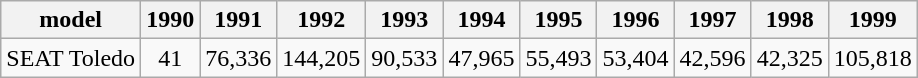<table class="wikitable" style="text-align:center">
<tr>
<th>model</th>
<th>1990</th>
<th>1991</th>
<th>1992</th>
<th>1993</th>
<th>1994</th>
<th>1995</th>
<th>1996</th>
<th>1997</th>
<th>1998</th>
<th>1999</th>
</tr>
<tr>
<td>SEAT Toledo</td>
<td>41</td>
<td>76,336</td>
<td>144,205</td>
<td>90,533</td>
<td>47,965</td>
<td>55,493</td>
<td>53,404</td>
<td>42,596</td>
<td>42,325</td>
<td>105,818</td>
</tr>
</table>
